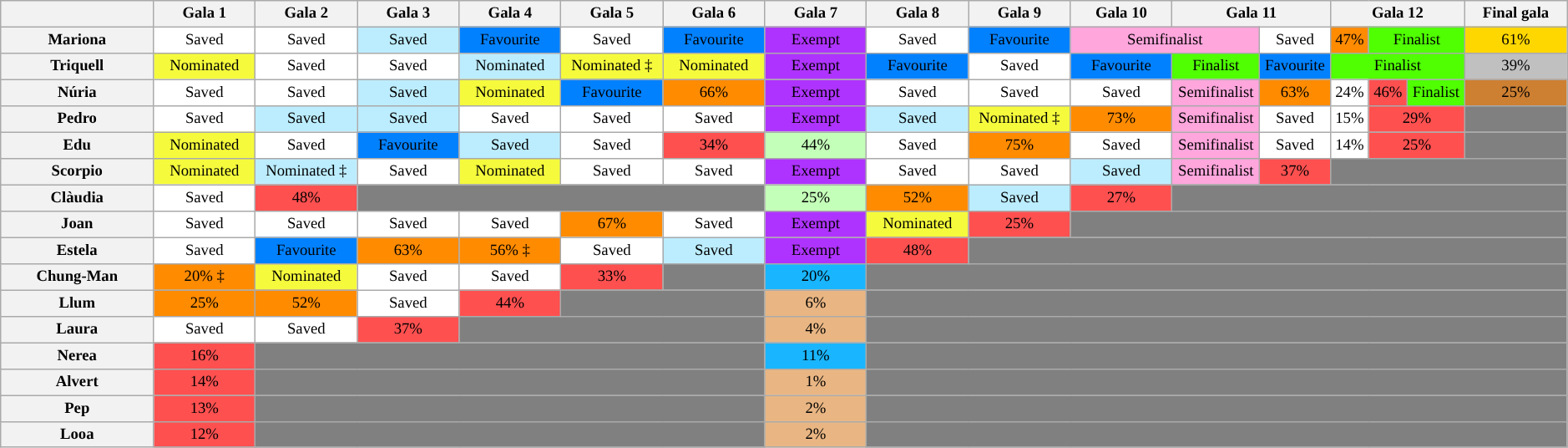<table class="wikitable mw-collapsible" role="presentation" style="font-size:78%;" width:98; text-align:center; margin-left: auto; margin-right: auto">
<tr>
<th style="width:9%"></th>
<th style="width:6%">Gala 1</th>
<th style="width:6%">Gala 2</th>
<th style="width:6%">Gala 3</th>
<th style="width:6%">Gala 4</th>
<th style="width:6%">Gala 5</th>
<th style="width:6%">Gala 6</th>
<th style="width:6%">Gala 7</th>
<th style="width:6%">Gala 8</th>
<th style="width:6%">Gala 9</th>
<th style="width:6%">Gala 10</th>
<th colspan=2 style="width:6%">Gala 11</th>
<th colspan=3 style="width:6%">Gala 12</th>
<th style="width:6%">Final gala</th>
</tr>
<tr>
<th>Mariona</th>
<td style="background:#FFFFFF; text-align:center">Saved</td>
<td style="background:#FFFFFF; text-align:center">Saved</td>
<td style="background:#BCEDFF; text-align:center">Saved</td>
<td style="background:#0281FF; text-align:center">Favourite</td>
<td style="background:#FFFFFF; text-align:center">Saved</td>
<td style="background:#0281FF; text-align:center">Favourite</td>
<td style="background:#AF33FF; text-align:center">Exempt</td>
<td style="background:#FFFFFF; text-align:center">Saved</td>
<td style="background:#0281FF; text-align:center">Favourite</td>
<td colspan="2" style="background:#FFA6DD; text-align:center">Semifinalist</td>
<td style="background:#FFFFFF; text-align:center">Saved</td>
<td style="background:#FF8B00; text-align:center">47%</td>
<td colspan=2 style="background:#4FFF02; text-align:center">Finalist</td>
<td style="background:gold; text-align:center">61%</td>
</tr>
<tr>
<th>Triquell</th>
<td style="background:#F5FB3C; text-align:center">Nominated</td>
<td style="background:#FFFFFF; text-align:center">Saved</td>
<td style="background:#FFFFFF; text-align:center">Saved</td>
<td style="background:#BCEDFF; text-align:center">Nominated</td>
<td style="background:#F5FB3C; text-align:center">Nominated ‡</td>
<td style="background:#F5FB3C; text-align:center">Nominated</td>
<td style="background:#AF33FF; text-align:center">Exempt</td>
<td style="background:#0281FF; text-align:center">Favourite</td>
<td style="background:#FFFFFF; text-align:center">Saved</td>
<td style="background:#0281FF; text-align:center">Favourite</td>
<td style="background:#4FFF02; text-align:center">Finalist</td>
<td style="background:#0281FF; text-align:center">Favourite</td>
<td colspan=3 style="background:#4FFF02; text-align:center">Finalist</td>
<td style="background:silver; text-align:center">39%</td>
</tr>
<tr>
<th>Núria</th>
<td style="background:#FFFFFF; text-align:center">Saved</td>
<td style="background:#FFFFFF; text-align:center">Saved</td>
<td style="background:#BCEDFF; text-align:center">Saved</td>
<td style="background:#F5FB3C; text-align:center">Nominated</td>
<td style="background:#0281FF; text-align:center">Favourite</td>
<td style="background:#FF8B00; text-align:center">66%</td>
<td style="background:#AF33FF; text-align:center">Exempt</td>
<td style="background:#FFFFFF; text-align:center">Saved</td>
<td style="background:#FFFFFF; text-align:center">Saved</td>
<td style="background:#FFFFFF; text-align:center">Saved</td>
<td style="background:#FFA6DD; text-align:center">Semifinalist</td>
<td style="background:#FF8B00; text-align:center">63%</td>
<td style="background:#FFFFFF; text-align:center">24%</td>
<td style="background:#FF5050; text-align:center">46%</td>
<td style="background:#4FFF02; text-align:center">Finalist</td>
<td style="background:#CD7F32; text-align:center">25%</td>
</tr>
<tr>
<th>Pedro</th>
<td style="background:#FFFFFF; text-align:center">Saved</td>
<td style="background:#BCEDFF; text-align:center">Saved</td>
<td style="background:#BCEDFF; text-align:center">Saved</td>
<td style="background:#FFFFFF; text-align:center">Saved</td>
<td style="background:#FFFFFF; text-align:center">Saved</td>
<td style="background:#FFFFFF; text-align:center">Saved</td>
<td style="background:#AF33FF; text-align:center">Exempt</td>
<td style="background:#BCEDFF; text-align:center">Saved</td>
<td style="background:#F5FB3C; text-align:center">Nominated ‡</td>
<td style="background:#FF8B00; text-align:center">73%</td>
<td style="background:#FFA6DD; text-align:center">Semifinalist</td>
<td style="background:#FFFFFF; text-align:center">Saved</td>
<td style="background:#FFFFFF; text-align:center">15%</td>
<td colspan=2 style="background:#FF5050; text-align:center">29%</td>
<td style="background:gray"></td>
</tr>
<tr>
<th>Edu</th>
<td style="background:#F5FB3C; text-align:center">Nominated</td>
<td style="background:#FFFFFF; text-align:center">Saved</td>
<td style="background:#0281FF; text-align:center">Favourite</td>
<td style="background:#BCEDFF; text-align:center">Saved</td>
<td style="background:#FFFFFF; text-align:center">Saved</td>
<td style="background:#FF5050; text-align:center">34%</td>
<td style="background:#C4FFB9; text-align:center">44%</td>
<td style="background:#FFFFFF; text-align:center">Saved</td>
<td style="background:#FF8B00; text-align:center">75%</td>
<td style="background:#FFFFFF; text-align:center">Saved</td>
<td style="background:#FFA6DD; text-align:center">Semifinalist</td>
<td style="background:#FFFFFF; text-align:center">Saved</td>
<td style="background:#FFFFFF; text-align:center">14%</td>
<td colspan=2 style="background:#FF5050; text-align:center">25%</td>
<td style="background:gray"></td>
</tr>
<tr>
<th>Scorpio</th>
<td style="background:#F5FB3C; text-align:center">Nominated</td>
<td style="background:#BCEDFF; text-align:center">Nominated ‡</td>
<td style="background:#FFFFFF; text-align:center">Saved</td>
<td style="background:#F5FB3C; text-align:center">Nominated</td>
<td style="background:#FFFFFF; text-align:center">Saved</td>
<td style="background:#FFFFFF; text-align:center">Saved</td>
<td style="background:#AF33FF; text-align:center">Exempt</td>
<td style="background:#FFFFFF; text-align:center">Saved</td>
<td style="background:#FFFFFF; text-align:center">Saved</td>
<td style="background:#BCEDFF; text-align:center">Saved</td>
<td style="background:#FFA6DD; text-align:center">Semifinalist</td>
<td style="background:#FF5050; text-align:center">37%</td>
<td colspan=4 style="background:gray"></td>
</tr>
<tr>
<th>Clàudia</th>
<td style="background:#FFFFFF; text-align:center">Saved</td>
<td style="background:#FF5050; text-align:center">48%</td>
<td colspan=4 style="background:gray"></td>
<td style="background:#C4FFB9; text-align:center">25%</td>
<td style="background:#FF8B00; text-align:center">52%</td>
<td style="background:#BCEDFF; text-align:center">Saved</td>
<td style="background:#FF5050; text-align:center">27%</td>
<td colspan=6 style="background:gray"></td>
</tr>
<tr>
<th>Joan</th>
<td style="background:#FFFFFF; text-align:center">Saved</td>
<td style="background:#FFFFFF; text-align:center">Saved</td>
<td style="background:#FFFFFF; text-align:center">Saved</td>
<td style="background:#FFFFFF; text-align:center">Saved</td>
<td style="background:#FF8B00; text-align:center">67%</td>
<td style="background:#FFFFFF; text-align:center">Saved</td>
<td style="background:#AF33FF; text-align:center">Exempt</td>
<td style="background:#F5FB3C; text-align:center">Nominated</td>
<td style="background:#FF5050; text-align:center">25%</td>
<td colspan=7 style="background:gray"></td>
</tr>
<tr>
<th>Estela</th>
<td style="background:#FFFFFF; text-align:center">Saved</td>
<td style="background:#0281FF; text-align:center">Favourite</td>
<td style="background:#FF8B00; text-align:center">63%</td>
<td style="background:#FF8B00; text-align:center">56% ‡</td>
<td style="background:#FFFFFF; text-align:center">Saved</td>
<td style="background:#BCEDFF; text-align:center">Saved</td>
<td style="background:#AF33FF; text-align:center">Exempt</td>
<td style="background:#FF5050; text-align:center">48%</td>
<td colspan=8 style="background:gray"></td>
</tr>
<tr>
<th>Chung-Man</th>
<td style="background:#FF8B00; text-align:center">20% ‡</td>
<td style="background:#F5FB3C; text-align:center">Nominated</td>
<td style="background:#FFFFFF; text-align:center">Saved</td>
<td style="background:#FFFFFF; text-align:center">Saved</td>
<td style="background:#FF5050; text-align:center">33%</td>
<td style="background:gray"></td>
<td style="background:#19B6FF; text-align:center">20%</td>
<td colspan=9 style="background:gray"></td>
</tr>
<tr>
<th>Llum</th>
<td style="background:#FF8B00; text-align:center">25%</td>
<td style="background:#FF8B00; text-align:center">52%</td>
<td style="background:#FFFFFF; text-align:center">Saved</td>
<td style="background:#FF5050; text-align:center">44%</td>
<td colspan=2 style="background:gray"></td>
<td style="background:#E9B683; text-align:center">6%</td>
<td colspan=9 style="background:gray"></td>
</tr>
<tr>
<th>Laura</th>
<td style="background:#FFFFFF; text-align:center">Saved</td>
<td style="background:#FFFFFF; text-align:center">Saved</td>
<td style="background:#FF5050; text-align:center">37%</td>
<td colspan=3 style="background:gray"></td>
<td style="background:#E9B683; text-align:center">4%</td>
<td colspan=9 style="background:gray"></td>
</tr>
<tr>
<th>Nerea</th>
<td style="background:#FF5050; text-align:center">16%</td>
<td colspan=5 style="background:gray"></td>
<td style="background:#19B6FF; text-align:center">11%</td>
<td colspan=9 style="background:gray"></td>
</tr>
<tr>
<th>Alvert</th>
<td style="background:#FF5050; text-align:center">14%</td>
<td colspan=5 style="background:gray"></td>
<td style="background:#E9B683; text-align:center">1%</td>
<td colspan=9 style="background:gray"></td>
</tr>
<tr>
<th>Pep</th>
<td style="background:#FF5050; text-align:center">13%</td>
<td colspan=5 style="background:gray"></td>
<td style="background:#E9B683; text-align:center">2%</td>
<td colspan=9 style="background:gray"></td>
</tr>
<tr>
<th>Looa</th>
<td style="background:#FF5050; text-align:center">12%</td>
<td colspan=5 style="background:gray"></td>
<td style="background:#E9B683; text-align:center">2%</td>
<td colspan=9 style="background:gray"></td>
</tr>
</table>
